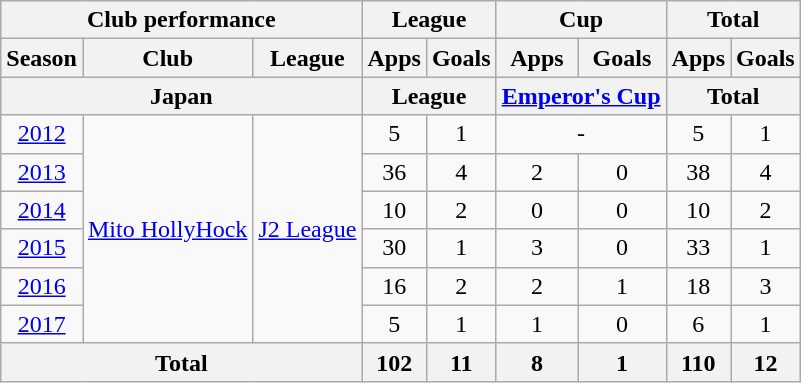<table class="wikitable" style="text-align:center;">
<tr>
<th colspan=3>Club performance</th>
<th colspan=2>League</th>
<th colspan=2>Cup</th>
<th colspan=2>Total</th>
</tr>
<tr>
<th>Season</th>
<th>Club</th>
<th>League</th>
<th>Apps</th>
<th>Goals</th>
<th>Apps</th>
<th>Goals</th>
<th>Apps</th>
<th>Goals</th>
</tr>
<tr>
<th colspan=3>Japan</th>
<th colspan=2>League</th>
<th colspan=2><a href='#'>Emperor's Cup</a></th>
<th colspan=2>Total</th>
</tr>
<tr>
<td><a href='#'>2012</a></td>
<td rowspan="6"><a href='#'>Mito HollyHock</a></td>
<td rowspan="6"><a href='#'>J2 League</a></td>
<td>5</td>
<td>1</td>
<td colspan="2">-</td>
<td>5</td>
<td>1</td>
</tr>
<tr>
<td><a href='#'>2013</a></td>
<td>36</td>
<td>4</td>
<td>2</td>
<td>0</td>
<td>38</td>
<td>4</td>
</tr>
<tr>
<td><a href='#'>2014</a></td>
<td>10</td>
<td>2</td>
<td>0</td>
<td>0</td>
<td>10</td>
<td>2</td>
</tr>
<tr>
<td><a href='#'>2015</a></td>
<td>30</td>
<td>1</td>
<td>3</td>
<td>0</td>
<td>33</td>
<td>1</td>
</tr>
<tr>
<td><a href='#'>2016</a></td>
<td>16</td>
<td>2</td>
<td>2</td>
<td>1</td>
<td>18</td>
<td>3</td>
</tr>
<tr>
<td><a href='#'>2017</a></td>
<td>5</td>
<td>1</td>
<td>1</td>
<td>0</td>
<td>6</td>
<td>1</td>
</tr>
<tr>
<th colspan=3>Total</th>
<th>102</th>
<th>11</th>
<th>8</th>
<th>1</th>
<th>110</th>
<th>12</th>
</tr>
</table>
